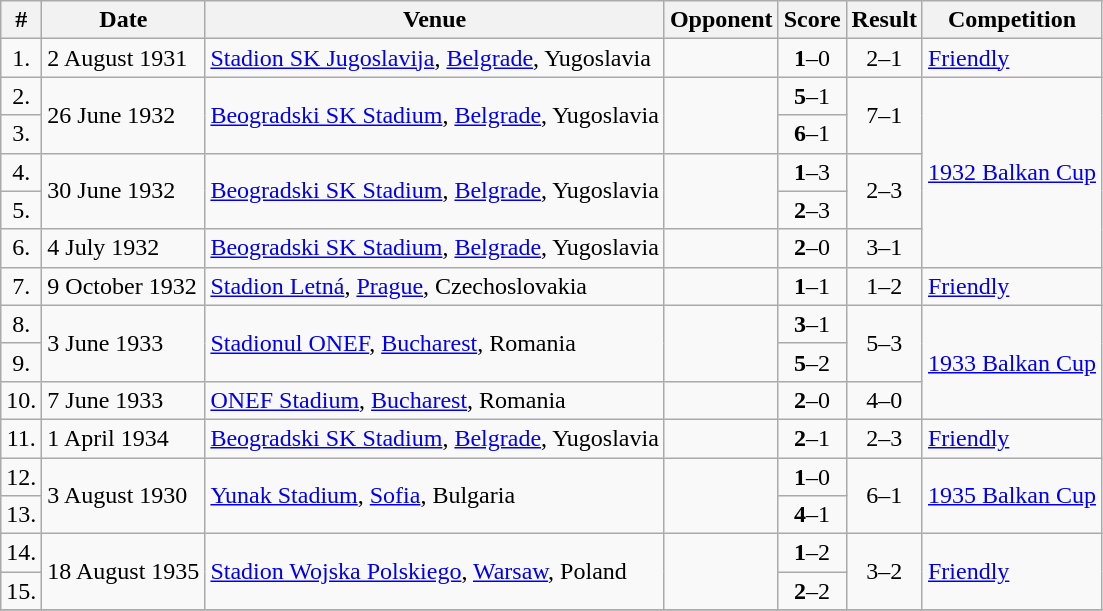<table class="wikitable sortable" style="font-size:100%">
<tr>
<th>#</th>
<th>Date</th>
<th>Venue</th>
<th>Opponent</th>
<th>Score</th>
<th>Result</th>
<th>Competition</th>
</tr>
<tr>
<td align=center>1.</td>
<td rowspan=1>2 August 1931</td>
<td rowspan=1><a href='#'>Stadion SK Jugoslavija</a>, <a href='#'>Belgrade</a>, Yugoslavia</td>
<td rowspan=1></td>
<td align=center><strong>1</strong>–0</td>
<td rowspan=1 align=center>2–1</td>
<td rowspan=1><a href='#'>Friendly</a></td>
</tr>
<tr>
<td align=center>2.</td>
<td rowspan=2>26 June 1932</td>
<td rowspan=2><a href='#'>Beogradski SK Stadium</a>, <a href='#'>Belgrade</a>, Yugoslavia</td>
<td rowspan=2></td>
<td align=center><strong>5</strong>–1</td>
<td rowspan=2 align=center>7–1</td>
<td rowspan=5><a href='#'>1932 Balkan Cup</a></td>
</tr>
<tr>
<td align=center>3.</td>
<td align=center><strong>6</strong>–1</td>
</tr>
<tr>
<td align=center>4.</td>
<td rowspan=2>30 June 1932</td>
<td rowspan=2><a href='#'>Beogradski SK Stadium</a>, <a href='#'>Belgrade</a>, Yugoslavia</td>
<td rowspan=2></td>
<td align=center><strong>1</strong>–3</td>
<td rowspan=2 align=center>2–3</td>
</tr>
<tr>
<td align=center>5.</td>
<td align=center><strong>2</strong>–3</td>
</tr>
<tr>
<td align=center>6.</td>
<td>4 July 1932</td>
<td><a href='#'>Beogradski SK Stadium</a>, <a href='#'>Belgrade</a>, Yugoslavia</td>
<td></td>
<td align=center><strong>2</strong>–0</td>
<td align=center>3–1</td>
</tr>
<tr>
<td align=center>7.</td>
<td rowspan=1>9 October 1932</td>
<td rowspan=1><a href='#'>Stadion Letná</a>, <a href='#'>Prague</a>, Czechoslovakia</td>
<td rowspan=1></td>
<td align=center><strong>1</strong>–1</td>
<td rowspan=1 align=center>1–2</td>
<td rowspan=1><a href='#'>Friendly</a></td>
</tr>
<tr>
<td align=center>8.</td>
<td rowspan=2>3 June 1933</td>
<td rowspan=2><a href='#'>Stadionul ONEF</a>, <a href='#'>Bucharest</a>, Romania</td>
<td rowspan=2></td>
<td align=center><strong>3</strong>–1</td>
<td rowspan=2 align=center>5–3</td>
<td rowspan=3><a href='#'>1933 Balkan Cup</a></td>
</tr>
<tr>
<td align=center>9.</td>
<td align=center><strong>5</strong>–2</td>
</tr>
<tr>
<td align=center>10.</td>
<td>7 June 1933</td>
<td><a href='#'>ONEF Stadium</a>, <a href='#'>Bucharest</a>, Romania</td>
<td></td>
<td align=center><strong>2</strong>–0</td>
<td align=center>4–0</td>
</tr>
<tr>
<td align=center>11.</td>
<td rowspan=1>1 April 1934</td>
<td rowspan=1><a href='#'>Beogradski SK Stadium</a>, <a href='#'>Belgrade</a>, Yugoslavia</td>
<td rowspan=1></td>
<td align=center><strong>2</strong>–1</td>
<td rowspan=1 align=center>2–3</td>
<td rowspan=1><a href='#'>Friendly</a></td>
</tr>
<tr>
<td align=center>12.</td>
<td rowspan=2>3 August 1930</td>
<td rowspan=2><a href='#'>Yunak Stadium</a>, <a href='#'>Sofia</a>, Bulgaria</td>
<td rowspan=2></td>
<td align=center><strong>1</strong>–0</td>
<td rowspan=2 align=center>6–1</td>
<td rowspan=2><a href='#'>1935 Balkan Cup</a></td>
</tr>
<tr>
<td align=center>13.</td>
<td align=center><strong>4</strong>–1</td>
</tr>
<tr>
<td align=center>14.</td>
<td rowspan=2>18 August 1935</td>
<td rowspan=2><a href='#'>Stadion Wojska Polskiego</a>, <a href='#'>Warsaw</a>, Poland</td>
<td rowspan=2></td>
<td align=center><strong>1</strong>–2</td>
<td rowspan=2 align=center>3–2</td>
<td rowspan=2><a href='#'>Friendly</a></td>
</tr>
<tr>
<td align=center>15.</td>
<td align=center><strong>2</strong>–2</td>
</tr>
<tr>
</tr>
</table>
